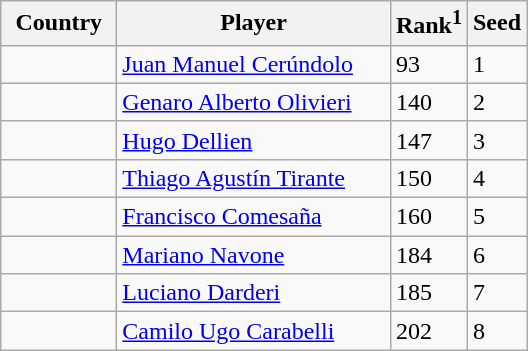<table class="sortable wikitable">
<tr>
<th width="70">Country</th>
<th width="175">Player</th>
<th>Rank<sup>1</sup></th>
<th>Seed</th>
</tr>
<tr>
<td></td>
<td><a href='#'>Juan Manuel Cerúndolo</a></td>
<td>93</td>
<td>1</td>
</tr>
<tr>
<td></td>
<td><a href='#'>Genaro Alberto Olivieri</a></td>
<td>140</td>
<td>2</td>
</tr>
<tr>
<td></td>
<td><a href='#'>Hugo Dellien</a></td>
<td>147</td>
<td>3</td>
</tr>
<tr>
<td></td>
<td><a href='#'>Thiago Agustín Tirante</a></td>
<td>150</td>
<td>4</td>
</tr>
<tr>
<td></td>
<td><a href='#'>Francisco Comesaña</a></td>
<td>160</td>
<td>5</td>
</tr>
<tr>
<td></td>
<td><a href='#'>Mariano Navone</a></td>
<td>184</td>
<td>6</td>
</tr>
<tr>
<td></td>
<td><a href='#'>Luciano Darderi</a></td>
<td>185</td>
<td>7</td>
</tr>
<tr>
<td></td>
<td><a href='#'>Camilo Ugo Carabelli</a></td>
<td>202</td>
<td>8</td>
</tr>
</table>
